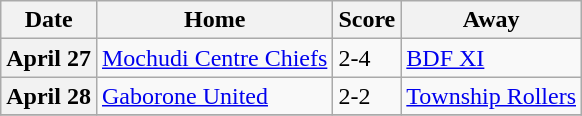<table class="wikitable sortable plainrowheaders">
<tr>
<th scope="col">Date</th>
<th scope="col">Home</th>
<th scope="col">Score</th>
<th scope="col">Away</th>
</tr>
<tr>
<th scope="row">April 27</th>
<td><a href='#'>Mochudi Centre Chiefs</a></td>
<td>2-4</td>
<td><a href='#'>BDF XI</a></td>
</tr>
<tr>
<th scope="row">April 28</th>
<td><a href='#'>Gaborone United</a></td>
<td>2-2</td>
<td><a href='#'>Township Rollers</a></td>
</tr>
<tr>
</tr>
</table>
